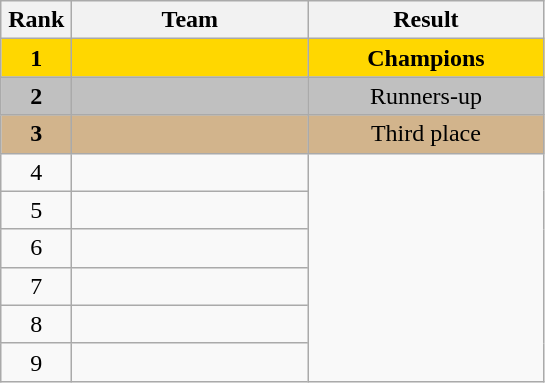<table class="wikitable" style="text-align:center">
<tr>
<th width=40>Rank</th>
<th width=150>Team</th>
<th width=150>Result</th>
</tr>
<tr bgcolor="gold">
<td><strong>1</strong></td>
<td align="left"></td>
<td><strong>Champions</strong></td>
</tr>
<tr bgcolor="silver">
<td><strong>2</strong></td>
<td align="left"></td>
<td>Runners-up</td>
</tr>
<tr bgcolor="tan">
<td><strong>3</strong></td>
<td align="left"></td>
<td>Third place</td>
</tr>
<tr>
<td>4</td>
<td align="left"></td>
<td rowspan=7></td>
</tr>
<tr>
<td>5</td>
<td align="left"></td>
</tr>
<tr>
<td>6</td>
<td align="left"></td>
</tr>
<tr>
<td>7</td>
<td align="left"></td>
</tr>
<tr>
<td>8</td>
<td align="left"></td>
</tr>
<tr>
<td>9</td>
<td align="left"></td>
</tr>
</table>
